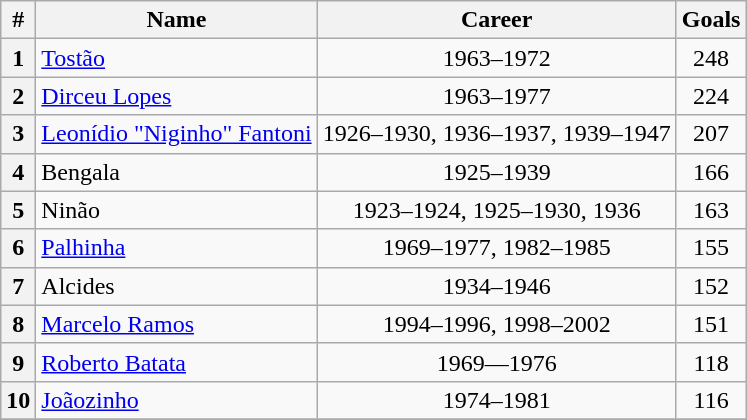<table class="wikitable" style="text-align: center;">
<tr>
<th>#</th>
<th>Name</th>
<th>Career</th>
<th>Goals</th>
</tr>
<tr>
<th>1</th>
<td style="text-align:left"><a href='#'>Tostão</a></td>
<td>1963–1972</td>
<td>248</td>
</tr>
<tr>
<th>2</th>
<td style="text-align:left"><a href='#'>Dirceu Lopes</a></td>
<td>1963–1977</td>
<td>224</td>
</tr>
<tr>
<th>3</th>
<td style="text-align:left"><a href='#'>Leonídio "Niginho" Fantoni</a></td>
<td>1926–1930, 1936–1937, 1939–1947</td>
<td>207</td>
</tr>
<tr>
<th>4</th>
<td style="text-align:left">Bengala</td>
<td>1925–1939</td>
<td>166</td>
</tr>
<tr>
<th>5</th>
<td style="text-align:left">Ninão</td>
<td>1923–1924, 1925–1930, 1936</td>
<td>163</td>
</tr>
<tr>
<th>6</th>
<td style="text-align:left"><a href='#'>Palhinha</a></td>
<td>1969–1977, 1982–1985</td>
<td>155</td>
</tr>
<tr>
<th>7</th>
<td style="text-align:left">Alcides</td>
<td>1934–1946</td>
<td>152</td>
</tr>
<tr>
<th>8</th>
<td style="text-align:left"><a href='#'>Marcelo Ramos</a></td>
<td>1994–1996, 1998–2002</td>
<td>151</td>
</tr>
<tr>
<th>9</th>
<td style="text-align:left"><a href='#'>Roberto Batata</a></td>
<td>1969—1976</td>
<td>118</td>
</tr>
<tr>
<th>10</th>
<td style="text-align:left"><a href='#'>Joãozinho</a></td>
<td>1974–1981</td>
<td>116</td>
</tr>
<tr>
</tr>
</table>
